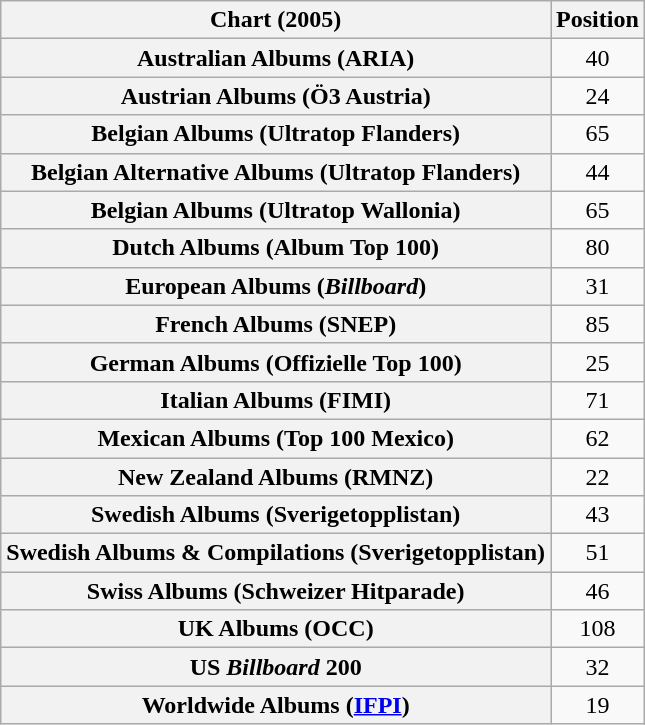<table class="wikitable sortable plainrowheaders">
<tr>
<th>Chart (2005)</th>
<th>Position</th>
</tr>
<tr>
<th scope="row">Australian Albums (ARIA)</th>
<td style="text-align:center;">40</td>
</tr>
<tr>
<th scope="row">Austrian Albums (Ö3 Austria)</th>
<td style="text-align:center;">24</td>
</tr>
<tr>
<th scope="row">Belgian Albums (Ultratop Flanders)</th>
<td style="text-align:center;">65</td>
</tr>
<tr>
<th scope="row">Belgian Alternative Albums (Ultratop Flanders)</th>
<td style="text-align:center;">44</td>
</tr>
<tr>
<th scope="row">Belgian Albums (Ultratop Wallonia)</th>
<td style="text-align:center;">65</td>
</tr>
<tr>
<th scope="row">Dutch Albums (Album Top 100)</th>
<td style="text-align:center;">80</td>
</tr>
<tr>
<th scope="row">European Albums (<em>Billboard</em>)</th>
<td style="text-align:center;">31</td>
</tr>
<tr>
<th scope="row">French Albums (SNEP)</th>
<td style="text-align:center;">85</td>
</tr>
<tr>
<th scope="row">German Albums (Offizielle Top 100)</th>
<td style="text-align:center;">25</td>
</tr>
<tr>
<th scope="row">Italian Albums (FIMI)</th>
<td style="text-align:center;">71</td>
</tr>
<tr>
<th scope="row">Mexican Albums (Top 100 Mexico)</th>
<td style="text-align:center;">62</td>
</tr>
<tr>
<th scope="row">New Zealand Albums (RMNZ)</th>
<td style="text-align:center;">22</td>
</tr>
<tr>
<th scope="row">Swedish Albums (Sverigetopplistan)</th>
<td style="text-align:center;">43</td>
</tr>
<tr>
<th scope="row">Swedish Albums & Compilations (Sverigetopplistan)</th>
<td style="text-align:center;">51</td>
</tr>
<tr>
<th scope="row">Swiss Albums (Schweizer Hitparade)</th>
<td style="text-align:center;">46</td>
</tr>
<tr>
<th scope="row">UK Albums (OCC)</th>
<td style="text-align:center;">108</td>
</tr>
<tr>
<th scope="row">US <em>Billboard</em> 200</th>
<td style="text-align:center;">32</td>
</tr>
<tr>
<th scope="row">Worldwide Albums (<a href='#'>IFPI</a>)</th>
<td style="text-align:center;">19</td>
</tr>
</table>
